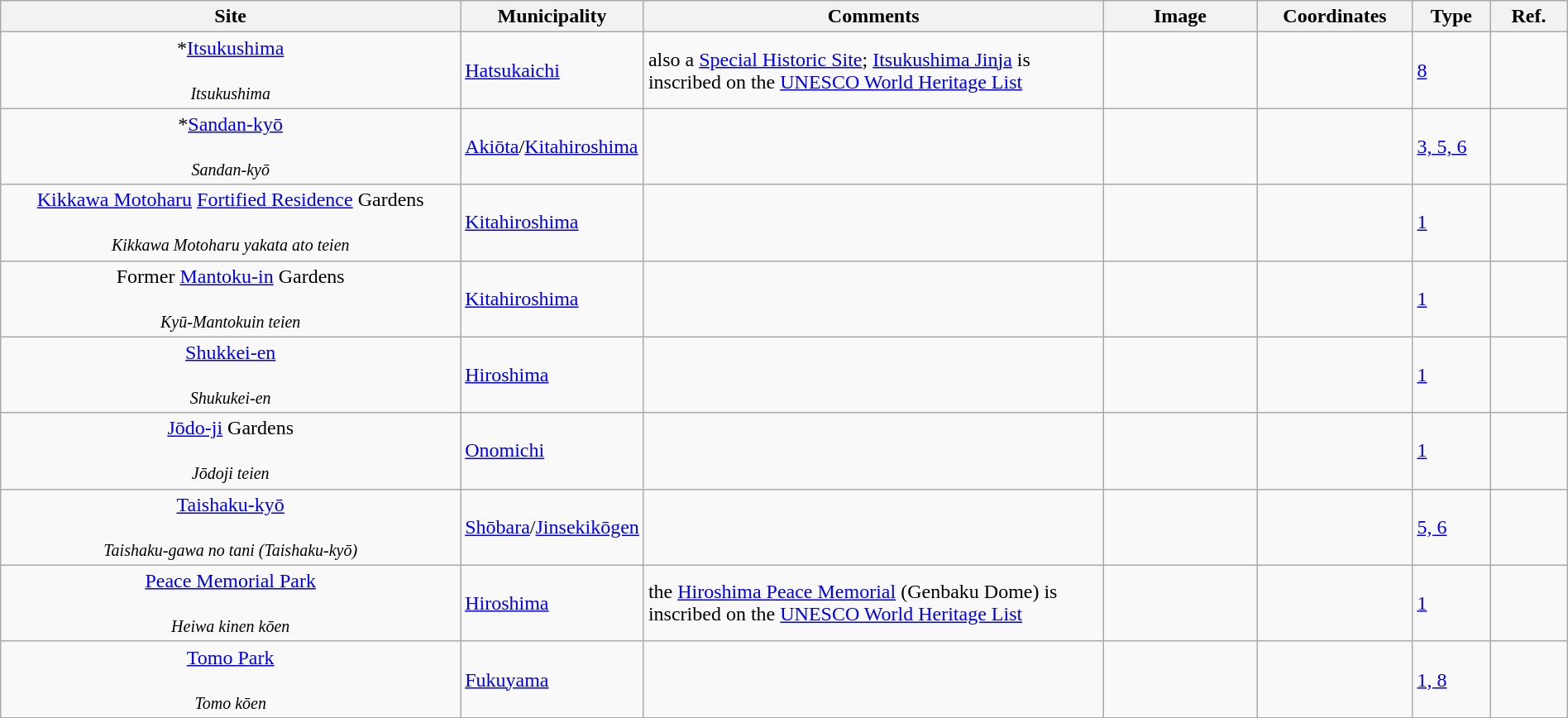<table class="wikitable sortable"  style="width:100%;">
<tr>
<th width="30%" align="left">Site</th>
<th width="10%" align="left">Municipality</th>
<th width="30%" align="left" class="unsortable">Comments</th>
<th width="10%" align="left"  class="unsortable">Image</th>
<th width="10%" align="left" class="unsortable">Coordinates</th>
<th width="5%" align="left">Type</th>
<th width="5%" align="left"  class="unsortable">Ref.</th>
</tr>
<tr>
<td align="center">*<a href='#'>Itsukushima</a><br><br><small><em>Itsukushima</em></small></td>
<td><a href='#'>Hatsukaichi</a></td>
<td>also a <a href='#'>Special Historic Site</a>; <a href='#'>Itsukushima Jinja</a> is inscribed on the <a href='#'>UNESCO World Heritage List</a></td>
<td></td>
<td></td>
<td><a href='#'>8</a></td>
<td></td>
</tr>
<tr>
<td align="center">*<a href='#'>Sandan-kyō</a><br><br><small><em>Sandan-kyō</em></small></td>
<td><a href='#'>Akiōta</a>/<a href='#'>Kitahiroshima</a></td>
<td></td>
<td></td>
<td></td>
<td><a href='#'>3, 5, 6</a></td>
<td></td>
</tr>
<tr>
<td align="center"><a href='#'>Kikkawa Motoharu</a> <a href='#'>Fortified Residence</a> Gardens<br><br><small><em>Kikkawa Motoharu yakata ato teien</em></small></td>
<td><a href='#'>Kitahiroshima</a></td>
<td></td>
<td></td>
<td></td>
<td><a href='#'>1</a></td>
<td></td>
</tr>
<tr>
<td align="center">Former <a href='#'>Mantoku-in</a> Gardens<br><br><small><em>Kyū-Mantokuin teien</em></small></td>
<td><a href='#'>Kitahiroshima</a></td>
<td></td>
<td></td>
<td></td>
<td><a href='#'>1</a></td>
<td></td>
</tr>
<tr>
<td align="center"><a href='#'>Shukkei-en</a><br><br><small><em>Shukukei-en</em></small></td>
<td><a href='#'>Hiroshima</a></td>
<td></td>
<td></td>
<td></td>
<td><a href='#'>1</a></td>
<td></td>
</tr>
<tr>
<td align="center"><a href='#'>Jōdo-ji</a> Gardens<br><br><small><em>Jōdoji teien</em></small></td>
<td><a href='#'>Onomichi</a></td>
<td></td>
<td></td>
<td></td>
<td><a href='#'>1</a></td>
<td></td>
</tr>
<tr>
<td align="center"><a href='#'>Taishaku-kyō</a><br><br><small><em>Taishaku-gawa no tani (Taishaku-kyō)</em></small></td>
<td><a href='#'>Shōbara</a>/<a href='#'>Jinsekikōgen</a></td>
<td></td>
<td></td>
<td></td>
<td><a href='#'>5, 6</a></td>
<td></td>
</tr>
<tr>
<td align="center"><a href='#'>Peace Memorial Park</a><br><br><small><em>Heiwa kinen kōen</em></small></td>
<td><a href='#'>Hiroshima</a></td>
<td>the <a href='#'>Hiroshima Peace Memorial</a> (Genbaku Dome) is inscribed on the <a href='#'>UNESCO World Heritage List</a></td>
<td></td>
<td></td>
<td><a href='#'>1</a></td>
<td></td>
</tr>
<tr>
<td align="center"><a href='#'>Tomo Park</a><br><br><small><em>Tomo kōen</em></small></td>
<td><a href='#'>Fukuyama</a></td>
<td></td>
<td></td>
<td></td>
<td><a href='#'>1, 8</a></td>
<td></td>
</tr>
<tr>
</tr>
</table>
